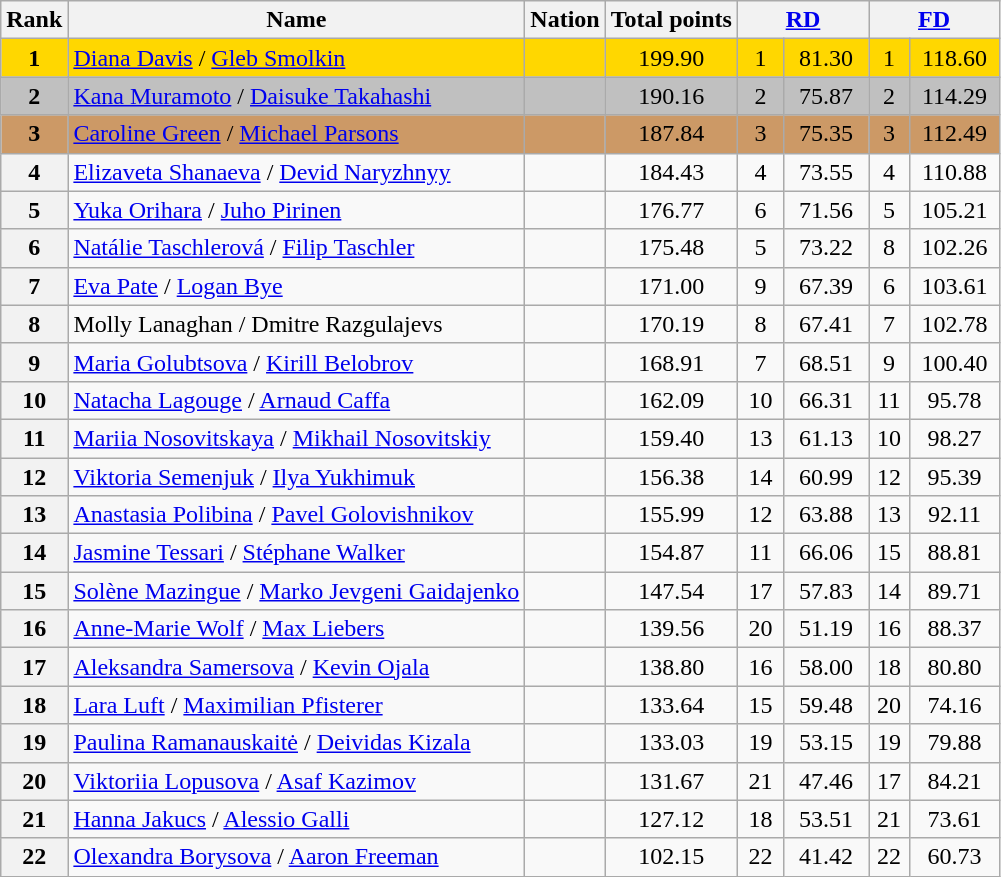<table class="wikitable sortable">
<tr>
<th>Rank</th>
<th>Name</th>
<th>Nation</th>
<th>Total points</th>
<th colspan="2" width="80px"><a href='#'>RD</a></th>
<th colspan="2" width="80px"><a href='#'>FD</a></th>
</tr>
<tr bgcolor="gold">
<td align="center"><strong>1</strong></td>
<td><a href='#'>Diana Davis</a> / <a href='#'>Gleb Smolkin</a></td>
<td></td>
<td align="center">199.90</td>
<td align="center">1</td>
<td align="center">81.30</td>
<td align="center">1</td>
<td align="center">118.60</td>
</tr>
<tr bgcolor="silver">
<td align="center"><strong>2</strong></td>
<td><a href='#'>Kana Muramoto</a> / <a href='#'>Daisuke Takahashi</a></td>
<td></td>
<td align="center">190.16</td>
<td align="center">2</td>
<td align="center">75.87</td>
<td align="center">2</td>
<td align="center">114.29</td>
</tr>
<tr bgcolor="cc9966">
<td align="center"><strong>3</strong></td>
<td><a href='#'>Caroline Green</a> / <a href='#'>Michael Parsons</a></td>
<td></td>
<td align="center">187.84</td>
<td align="center">3</td>
<td align="center">75.35</td>
<td align="center">3</td>
<td align="center">112.49</td>
</tr>
<tr>
<th>4</th>
<td><a href='#'>Elizaveta Shanaeva</a> / <a href='#'>Devid Naryzhnyy</a></td>
<td></td>
<td align="center">184.43</td>
<td align="center">4</td>
<td align="center">73.55</td>
<td align="center">4</td>
<td align="center">110.88</td>
</tr>
<tr>
<th>5</th>
<td><a href='#'>Yuka Orihara</a> / <a href='#'>Juho Pirinen</a></td>
<td></td>
<td align="center">176.77</td>
<td align="center">6</td>
<td align="center">71.56</td>
<td align="center">5</td>
<td align="center">105.21</td>
</tr>
<tr>
<th>6</th>
<td><a href='#'>Natálie Taschlerová</a> / <a href='#'>Filip Taschler</a></td>
<td></td>
<td align="center">175.48</td>
<td align="center">5</td>
<td align="center">73.22</td>
<td align="center">8</td>
<td align="center">102.26</td>
</tr>
<tr>
<th>7</th>
<td><a href='#'>Eva Pate</a> / <a href='#'>Logan Bye</a></td>
<td></td>
<td align="center">171.00</td>
<td align="center">9</td>
<td align="center">67.39</td>
<td align="center">6</td>
<td align="center">103.61</td>
</tr>
<tr>
<th>8</th>
<td>Molly Lanaghan / Dmitre Razgulajevs</td>
<td></td>
<td align="center">170.19</td>
<td align="center">8</td>
<td align="center">67.41</td>
<td align="center">7</td>
<td align="center">102.78</td>
</tr>
<tr>
<th>9</th>
<td><a href='#'>Maria Golubtsova</a> / <a href='#'>Kirill Belobrov</a></td>
<td></td>
<td align="center">168.91</td>
<td align="center">7</td>
<td align="center">68.51</td>
<td align="center">9</td>
<td align="center">100.40</td>
</tr>
<tr>
<th>10</th>
<td><a href='#'>Natacha Lagouge</a> / <a href='#'>Arnaud Caffa</a></td>
<td></td>
<td align="center">162.09</td>
<td align="center">10</td>
<td align="center">66.31</td>
<td align="center">11</td>
<td align="center">95.78</td>
</tr>
<tr>
<th>11</th>
<td><a href='#'>Mariia Nosovitskaya</a> / <a href='#'>Mikhail Nosovitskiy</a></td>
<td></td>
<td align="center">159.40</td>
<td align="center">13</td>
<td align="center">61.13</td>
<td align="center">10</td>
<td align="center">98.27</td>
</tr>
<tr>
<th>12</th>
<td><a href='#'>Viktoria Semenjuk</a> / <a href='#'>Ilya Yukhimuk</a></td>
<td></td>
<td align="center">156.38</td>
<td align="center">14</td>
<td align="center">60.99</td>
<td align="center">12</td>
<td align="center">95.39</td>
</tr>
<tr>
<th>13</th>
<td><a href='#'>Anastasia Polibina</a> / <a href='#'>Pavel Golovishnikov</a></td>
<td></td>
<td align="center">155.99</td>
<td align="center">12</td>
<td align="center">63.88</td>
<td align="center">13</td>
<td align="center">92.11</td>
</tr>
<tr>
<th>14</th>
<td><a href='#'>Jasmine Tessari</a> / <a href='#'>Stéphane Walker</a></td>
<td></td>
<td align="center">154.87</td>
<td align="center">11</td>
<td align="center">66.06</td>
<td align="center">15</td>
<td align="center">88.81</td>
</tr>
<tr>
<th>15</th>
<td><a href='#'>Solène Mazingue</a> / <a href='#'>Marko Jevgeni Gaidajenko</a></td>
<td></td>
<td align="center">147.54</td>
<td align="center">17</td>
<td align="center">57.83</td>
<td align="center">14</td>
<td align="center">89.71</td>
</tr>
<tr>
<th>16</th>
<td><a href='#'>Anne-Marie Wolf</a> / <a href='#'>Max Liebers</a></td>
<td></td>
<td align="center">139.56</td>
<td align="center">20</td>
<td align="center">51.19</td>
<td align="center">16</td>
<td align="center">88.37</td>
</tr>
<tr>
<th>17</th>
<td><a href='#'>Aleksandra Samersova</a> / <a href='#'>Kevin Ojala</a></td>
<td></td>
<td align="center">138.80</td>
<td align="center">16</td>
<td align="center">58.00</td>
<td align="center">18</td>
<td align="center">80.80</td>
</tr>
<tr>
<th>18</th>
<td><a href='#'>Lara Luft</a> / <a href='#'>Maximilian Pfisterer</a></td>
<td></td>
<td align="center">133.64</td>
<td align="center">15</td>
<td align="center">59.48</td>
<td align="center">20</td>
<td align="center">74.16</td>
</tr>
<tr>
<th>19</th>
<td><a href='#'>Paulina Ramanauskaitė</a> / <a href='#'>Deividas Kizala</a></td>
<td></td>
<td align="center">133.03</td>
<td align="center">19</td>
<td align="center">53.15</td>
<td align="center">19</td>
<td align="center">79.88</td>
</tr>
<tr>
<th>20</th>
<td><a href='#'>Viktoriia Lopusova</a> / <a href='#'>Asaf Kazimov</a></td>
<td></td>
<td align="center">131.67</td>
<td align="center">21</td>
<td align="center">47.46</td>
<td align="center">17</td>
<td align="center">84.21</td>
</tr>
<tr>
<th>21</th>
<td><a href='#'>Hanna Jakucs</a> / <a href='#'>Alessio Galli</a></td>
<td></td>
<td align="center">127.12</td>
<td align="center">18</td>
<td align="center">53.51</td>
<td align="center">21</td>
<td align="center">73.61</td>
</tr>
<tr>
<th>22</th>
<td><a href='#'>Olexandra Borysova</a> / <a href='#'>Aaron Freeman</a></td>
<td></td>
<td align="center">102.15</td>
<td align="center">22</td>
<td align="center">41.42</td>
<td align="center">22</td>
<td align="center">60.73</td>
</tr>
</table>
